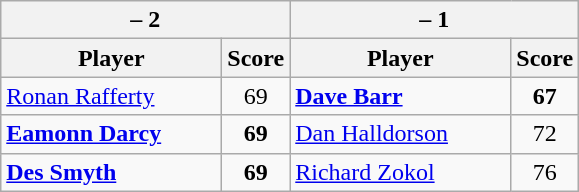<table class=wikitable>
<tr>
<th colspan=2> – 2</th>
<th colspan=2> – 1</th>
</tr>
<tr>
<th width=140>Player</th>
<th>Score</th>
<th width=140>Player</th>
<th>Score</th>
</tr>
<tr>
<td><a href='#'>Ronan Rafferty</a></td>
<td align=center>69</td>
<td><strong><a href='#'>Dave Barr</a></strong></td>
<td align=center><strong>67</strong></td>
</tr>
<tr>
<td><strong><a href='#'>Eamonn Darcy</a></strong></td>
<td align=center><strong>69</strong></td>
<td><a href='#'>Dan Halldorson</a></td>
<td align=center>72</td>
</tr>
<tr>
<td><strong><a href='#'>Des Smyth</a></strong></td>
<td align=center><strong>69</strong></td>
<td><a href='#'>Richard Zokol</a></td>
<td align=center>76</td>
</tr>
</table>
